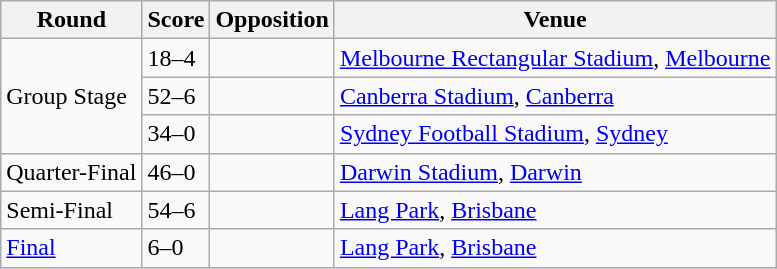<table class="wikitable">
<tr>
<th>Round</th>
<th>Score</th>
<th>Opposition</th>
<th>Venue</th>
</tr>
<tr>
<td rowspan="3">Group Stage</td>
<td>18–4</td>
<td></td>
<td><a href='#'>Melbourne Rectangular Stadium</a>, <a href='#'>Melbourne</a></td>
</tr>
<tr>
<td>52–6</td>
<td></td>
<td><a href='#'>Canberra Stadium</a>, <a href='#'>Canberra</a></td>
</tr>
<tr>
<td>34–0</td>
<td></td>
<td><a href='#'>Sydney Football Stadium</a>, <a href='#'>Sydney</a></td>
</tr>
<tr>
<td>Quarter-Final</td>
<td>46–0</td>
<td></td>
<td><a href='#'>Darwin Stadium</a>, <a href='#'>Darwin</a></td>
</tr>
<tr>
<td>Semi-Final</td>
<td>54–6</td>
<td></td>
<td><a href='#'>Lang Park</a>, <a href='#'>Brisbane</a></td>
</tr>
<tr>
<td><a href='#'>Final</a></td>
<td>6–0</td>
<td></td>
<td><a href='#'>Lang Park</a>, <a href='#'>Brisbane</a></td>
</tr>
</table>
